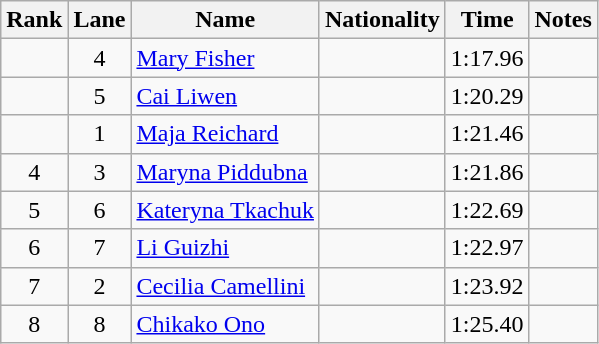<table class="wikitable sortable" style="text-align:center">
<tr>
<th>Rank</th>
<th>Lane</th>
<th>Name</th>
<th>Nationality</th>
<th>Time</th>
<th>Notes</th>
</tr>
<tr>
<td></td>
<td>4</td>
<td style="text-align:left"><a href='#'>Mary Fisher</a></td>
<td style="text-align:left"></td>
<td>1:17.96</td>
<td></td>
</tr>
<tr>
<td></td>
<td>5</td>
<td style="text-align:left"><a href='#'>Cai Liwen</a></td>
<td style="text-align:left"></td>
<td>1:20.29</td>
<td></td>
</tr>
<tr>
<td></td>
<td>1</td>
<td style="text-align:left"><a href='#'>Maja Reichard</a></td>
<td style="text-align:left"></td>
<td>1:21.46</td>
<td></td>
</tr>
<tr>
<td>4</td>
<td>3</td>
<td style="text-align:left"><a href='#'>Maryna Piddubna</a></td>
<td style="text-align:left"></td>
<td>1:21.86</td>
<td></td>
</tr>
<tr>
<td>5</td>
<td>6</td>
<td style="text-align:left"><a href='#'>Kateryna Tkachuk</a></td>
<td style="text-align:left"></td>
<td>1:22.69</td>
<td></td>
</tr>
<tr>
<td>6</td>
<td>7</td>
<td style="text-align:left"><a href='#'>Li Guizhi</a></td>
<td style="text-align:left"></td>
<td>1:22.97</td>
<td></td>
</tr>
<tr>
<td>7</td>
<td>2</td>
<td style="text-align:left"><a href='#'>Cecilia Camellini</a></td>
<td style="text-align:left"></td>
<td>1:23.92</td>
<td></td>
</tr>
<tr>
<td>8</td>
<td>8</td>
<td style="text-align:left"><a href='#'>Chikako Ono</a></td>
<td style="text-align:left"></td>
<td>1:25.40</td>
<td></td>
</tr>
</table>
